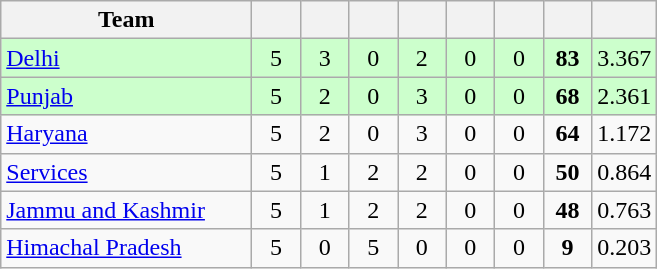<table class="wikitable" style="text-align:center">
<tr>
<th style="width:160px">Team</th>
<th style="width:25px"></th>
<th style="width:25px"></th>
<th style="width:25px"></th>
<th style="width:25px"></th>
<th style="width:25px"></th>
<th style="width:25px"></th>
<th style="width:25px"></th>
<th style="width:25px;"></th>
</tr>
<tr style="background:#cfc;">
<td style="text-align:left"><a href='#'>Delhi</a></td>
<td>5</td>
<td>3</td>
<td>0</td>
<td>2</td>
<td>0</td>
<td>0</td>
<td><strong>83</strong></td>
<td>3.367</td>
</tr>
<tr style="background:#cfc;">
<td style="text-align:left"><a href='#'>Punjab</a></td>
<td>5</td>
<td>2</td>
<td>0</td>
<td>3</td>
<td>0</td>
<td>0</td>
<td><strong>68</strong></td>
<td>2.361</td>
</tr>
<tr>
<td style="text-align:left"><a href='#'>Haryana</a></td>
<td>5</td>
<td>2</td>
<td>0</td>
<td>3</td>
<td>0</td>
<td>0</td>
<td><strong>64</strong></td>
<td>1.172</td>
</tr>
<tr>
<td style="text-align:left"><a href='#'>Services</a></td>
<td>5</td>
<td>1</td>
<td>2</td>
<td>2</td>
<td>0</td>
<td>0</td>
<td><strong>50</strong></td>
<td>0.864</td>
</tr>
<tr>
<td style="text-align:left"><a href='#'>Jammu and Kashmir</a></td>
<td>5</td>
<td>1</td>
<td>2</td>
<td>2</td>
<td>0</td>
<td>0</td>
<td><strong>48</strong></td>
<td>0.763</td>
</tr>
<tr>
<td style="text-align:left"><a href='#'>Himachal Pradesh</a></td>
<td>5</td>
<td>0</td>
<td>5</td>
<td>0</td>
<td>0</td>
<td>0</td>
<td><strong>9</strong></td>
<td>0.203</td>
</tr>
</table>
